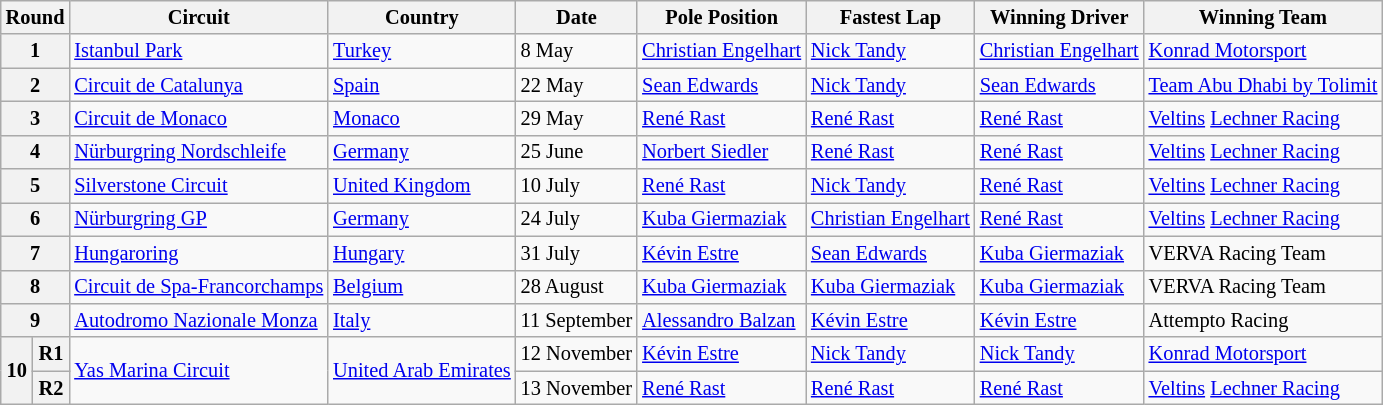<table class="wikitable" style="font-size: 85%">
<tr>
<th colspan=2>Round</th>
<th>Circuit</th>
<th>Country</th>
<th>Date</th>
<th>Pole Position</th>
<th>Fastest Lap</th>
<th>Winning Driver</th>
<th>Winning Team</th>
</tr>
<tr>
<th colspan=2>1</th>
<td> <a href='#'>Istanbul Park</a></td>
<td><a href='#'>Turkey</a></td>
<td>8 May</td>
<td> <a href='#'>Christian Engelhart</a></td>
<td> <a href='#'>Nick Tandy</a></td>
<td> <a href='#'>Christian Engelhart</a></td>
<td> <a href='#'>Konrad Motorsport</a></td>
</tr>
<tr>
<th colspan=2>2</th>
<td> <a href='#'>Circuit de Catalunya</a></td>
<td><a href='#'>Spain</a></td>
<td>22 May</td>
<td> <a href='#'>Sean Edwards</a></td>
<td> <a href='#'>Nick Tandy</a></td>
<td> <a href='#'>Sean Edwards</a></td>
<td> <a href='#'>Team Abu Dhabi by Tolimit</a></td>
</tr>
<tr>
<th colspan=2>3</th>
<td> <a href='#'>Circuit de Monaco</a></td>
<td><a href='#'>Monaco</a></td>
<td>29 May</td>
<td> <a href='#'>René Rast</a></td>
<td> <a href='#'>René Rast</a></td>
<td> <a href='#'>René Rast</a></td>
<td> <a href='#'>Veltins</a> <a href='#'>Lechner Racing</a></td>
</tr>
<tr>
<th colspan=2>4</th>
<td> <a href='#'>Nürburgring Nordschleife</a></td>
<td><a href='#'>Germany</a></td>
<td>25 June</td>
<td> <a href='#'>Norbert Siedler</a></td>
<td> <a href='#'>René Rast</a></td>
<td> <a href='#'>René Rast</a></td>
<td> <a href='#'>Veltins</a> <a href='#'>Lechner Racing</a></td>
</tr>
<tr>
<th colspan=2>5</th>
<td> <a href='#'>Silverstone Circuit</a></td>
<td><a href='#'>United Kingdom</a></td>
<td>10 July</td>
<td> <a href='#'>René Rast</a></td>
<td> <a href='#'>Nick Tandy</a></td>
<td> <a href='#'>René Rast</a></td>
<td> <a href='#'>Veltins</a> <a href='#'>Lechner Racing</a></td>
</tr>
<tr>
<th colspan=2>6</th>
<td> <a href='#'>Nürburgring GP</a></td>
<td><a href='#'>Germany</a></td>
<td>24 July</td>
<td> <a href='#'>Kuba Giermaziak</a></td>
<td> <a href='#'>Christian Engelhart</a></td>
<td> <a href='#'>René Rast</a></td>
<td> <a href='#'>Veltins</a> <a href='#'>Lechner Racing</a></td>
</tr>
<tr>
<th colspan=2>7</th>
<td> <a href='#'>Hungaroring</a></td>
<td><a href='#'>Hungary</a></td>
<td>31 July</td>
<td> <a href='#'>Kévin Estre</a></td>
<td> <a href='#'>Sean Edwards</a></td>
<td> <a href='#'>Kuba Giermaziak</a></td>
<td> VERVA Racing Team</td>
</tr>
<tr>
<th colspan=2>8</th>
<td> <a href='#'>Circuit de Spa-Francorchamps</a></td>
<td><a href='#'>Belgium</a></td>
<td>28 August</td>
<td> <a href='#'>Kuba Giermaziak</a></td>
<td> <a href='#'>Kuba Giermaziak</a></td>
<td> <a href='#'>Kuba Giermaziak</a></td>
<td> VERVA Racing Team</td>
</tr>
<tr>
<th colspan=2>9</th>
<td> <a href='#'>Autodromo Nazionale Monza</a></td>
<td><a href='#'>Italy</a></td>
<td>11 September</td>
<td> <a href='#'>Alessandro Balzan</a></td>
<td> <a href='#'>Kévin Estre</a></td>
<td> <a href='#'>Kévin Estre</a></td>
<td> Attempto Racing</td>
</tr>
<tr>
<th rowspan=2>10</th>
<th>R1</th>
<td rowspan=2> <a href='#'>Yas Marina Circuit</a></td>
<td rowspan=2><a href='#'>United Arab Emirates</a></td>
<td>12 November</td>
<td> <a href='#'>Kévin Estre</a></td>
<td> <a href='#'>Nick Tandy</a></td>
<td> <a href='#'>Nick Tandy</a></td>
<td> <a href='#'>Konrad Motorsport</a></td>
</tr>
<tr>
<th>R2</th>
<td>13 November</td>
<td> <a href='#'>René Rast</a></td>
<td> <a href='#'>René Rast</a></td>
<td> <a href='#'>René Rast</a></td>
<td> <a href='#'>Veltins</a> <a href='#'>Lechner Racing</a></td>
</tr>
</table>
